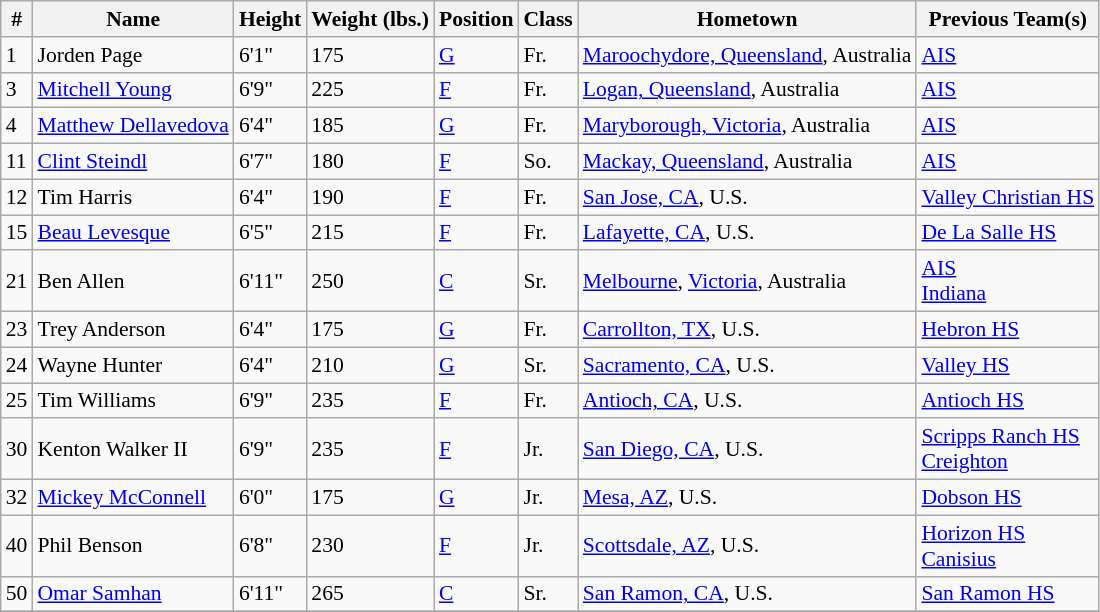<table class="wikitable" style="font-size: 90%">
<tr>
<th>#</th>
<th>Name</th>
<th>Height</th>
<th>Weight (lbs.)</th>
<th>Position</th>
<th>Class</th>
<th>Hometown</th>
<th>Previous Team(s)</th>
</tr>
<tr>
<td>1</td>
<td>Jorden Page</td>
<td>6'1"</td>
<td>175</td>
<td><a href='#'>G</a></td>
<td>Fr.</td>
<td><a href='#'>Maroochydore, Queensland</a>, Australia</td>
<td><a href='#'>AIS</a></td>
</tr>
<tr>
<td>3</td>
<td><a href='#'>Mitchell Young</a></td>
<td>6'9"</td>
<td>225</td>
<td><a href='#'>F</a></td>
<td>Fr.</td>
<td><a href='#'>Logan, Queensland</a>, Australia</td>
<td><a href='#'>AIS</a></td>
</tr>
<tr>
<td>4</td>
<td><a href='#'>Matthew Dellavedova</a></td>
<td>6'4"</td>
<td>185</td>
<td><a href='#'>G</a></td>
<td>Fr.</td>
<td><a href='#'>Maryborough, Victoria</a>, Australia</td>
<td><a href='#'>AIS</a></td>
</tr>
<tr>
<td>11</td>
<td><a href='#'>Clint Steindl</a></td>
<td>6'7"</td>
<td>180</td>
<td><a href='#'>F</a></td>
<td>So.</td>
<td><a href='#'>Mackay, Queensland</a>, Australia</td>
<td><a href='#'>AIS</a></td>
</tr>
<tr>
<td>12</td>
<td>Tim Harris</td>
<td>6'4"</td>
<td>190</td>
<td><a href='#'>F</a></td>
<td>Fr.</td>
<td><a href='#'>San Jose, CA</a>, U.S.</td>
<td><a href='#'>Valley Christian HS</a></td>
</tr>
<tr>
<td>15</td>
<td><a href='#'>Beau Levesque</a></td>
<td>6'5"</td>
<td>215</td>
<td><a href='#'>F</a></td>
<td>Fr.</td>
<td><a href='#'>Lafayette, CA</a>, U.S.</td>
<td><a href='#'>De La Salle HS</a></td>
</tr>
<tr>
<td>21</td>
<td>Ben Allen</td>
<td>6'11"</td>
<td>250</td>
<td><a href='#'>C</a></td>
<td>Sr.</td>
<td><a href='#'>Melbourne</a>, <a href='#'>Victoria</a>, Australia</td>
<td><a href='#'>AIS</a><br><a href='#'>Indiana</a></td>
</tr>
<tr>
<td>23</td>
<td>Trey Anderson</td>
<td>6'4"</td>
<td>175</td>
<td><a href='#'>G</a></td>
<td>Fr.</td>
<td><a href='#'>Carrollton, TX</a>, U.S.</td>
<td><a href='#'>Hebron HS</a></td>
</tr>
<tr>
<td>24</td>
<td>Wayne Hunter</td>
<td>6'4"</td>
<td>210</td>
<td><a href='#'>G</a></td>
<td>Sr.</td>
<td><a href='#'>Sacramento, CA</a>, U.S.</td>
<td><a href='#'>Valley HS</a></td>
</tr>
<tr>
<td>25</td>
<td>Tim Williams</td>
<td>6'9"</td>
<td>235</td>
<td><a href='#'>F</a></td>
<td>Fr.</td>
<td><a href='#'>Antioch, CA</a>, U.S.</td>
<td><a href='#'>Antioch HS</a></td>
</tr>
<tr>
<td>30</td>
<td>Kenton Walker II</td>
<td>6'9"</td>
<td>235</td>
<td><a href='#'>F</a></td>
<td>Jr.</td>
<td><a href='#'>San Diego, CA</a>, U.S.</td>
<td><a href='#'>Scripps Ranch HS</a><br><a href='#'>Creighton</a></td>
</tr>
<tr>
<td>32</td>
<td><a href='#'>Mickey McConnell</a></td>
<td>6'0"</td>
<td>175</td>
<td><a href='#'>G</a></td>
<td>Jr.</td>
<td><a href='#'>Mesa, AZ</a>, U.S.</td>
<td><a href='#'>Dobson HS</a></td>
</tr>
<tr>
<td>40</td>
<td>Phil Benson</td>
<td>6'8"</td>
<td>230</td>
<td><a href='#'>F</a></td>
<td>Jr.</td>
<td><a href='#'>Scottsdale, AZ</a>, U.S.</td>
<td><a href='#'>Horizon HS</a><br><a href='#'>Canisius</a></td>
</tr>
<tr>
<td>50</td>
<td><a href='#'>Omar Samhan</a></td>
<td>6'11"</td>
<td>265</td>
<td><a href='#'>C</a></td>
<td>Sr.</td>
<td><a href='#'>San Ramon, CA</a>, U.S.</td>
<td><a href='#'>San Ramon HS</a></td>
</tr>
<tr>
</tr>
</table>
